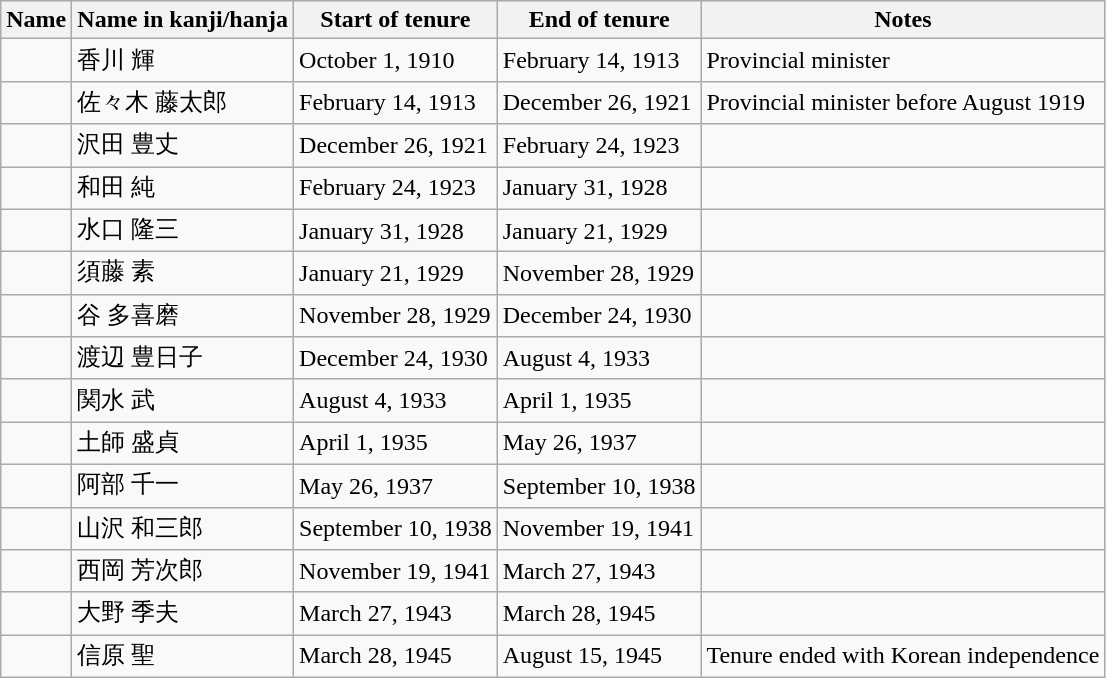<table class="wikitable">
<tr>
<th>Name</th>
<th>Name in kanji/hanja</th>
<th>Start of tenure</th>
<th>End of tenure</th>
<th>Notes</th>
</tr>
<tr>
<td></td>
<td>香川 輝</td>
<td>October 1, 1910</td>
<td>February 14, 1913</td>
<td>Provincial minister</td>
</tr>
<tr>
<td></td>
<td>佐々木 藤太郎</td>
<td>February 14, 1913</td>
<td>December 26, 1921</td>
<td>Provincial minister before August 1919</td>
</tr>
<tr>
<td></td>
<td>沢田 豊丈</td>
<td>December 26, 1921</td>
<td>February 24, 1923</td>
<td></td>
</tr>
<tr>
<td></td>
<td>和田 純</td>
<td>February 24, 1923</td>
<td>January 31, 1928</td>
<td></td>
</tr>
<tr>
<td></td>
<td>水口 隆三</td>
<td>January 31, 1928</td>
<td>January 21, 1929</td>
<td></td>
</tr>
<tr>
<td></td>
<td>須藤 素</td>
<td>January 21, 1929</td>
<td>November 28, 1929</td>
<td></td>
</tr>
<tr>
<td></td>
<td>谷 多喜磨</td>
<td>November 28, 1929</td>
<td>December 24, 1930</td>
<td></td>
</tr>
<tr>
<td></td>
<td>渡辺 豊日子</td>
<td>December 24, 1930</td>
<td>August 4, 1933</td>
<td></td>
</tr>
<tr>
<td></td>
<td>関水 武</td>
<td>August 4, 1933</td>
<td>April 1, 1935</td>
<td></td>
</tr>
<tr>
<td></td>
<td>土師 盛貞</td>
<td>April 1, 1935</td>
<td>May 26, 1937</td>
<td></td>
</tr>
<tr>
<td></td>
<td>阿部 千一</td>
<td>May 26, 1937</td>
<td>September 10, 1938</td>
<td></td>
</tr>
<tr>
<td></td>
<td>山沢 和三郎</td>
<td>September 10, 1938</td>
<td>November 19, 1941</td>
<td></td>
</tr>
<tr>
<td></td>
<td>西岡 芳次郎</td>
<td>November 19, 1941</td>
<td>March 27, 1943</td>
<td></td>
</tr>
<tr>
<td></td>
<td>大野 季夫</td>
<td>March 27, 1943</td>
<td>March 28, 1945</td>
<td></td>
</tr>
<tr>
<td></td>
<td>信原 聖</td>
<td>March 28, 1945</td>
<td>August 15, 1945</td>
<td>Tenure ended with Korean independence</td>
</tr>
</table>
